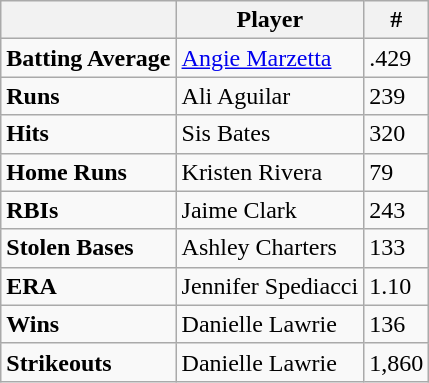<table class="wikitable">
<tr>
<th></th>
<th>Player</th>
<th>#</th>
</tr>
<tr>
<td><strong>Batting Average</strong></td>
<td><a href='#'>Angie Marzetta</a></td>
<td>.429</td>
</tr>
<tr>
<td><strong>Runs</strong></td>
<td>Ali Aguilar</td>
<td>239</td>
</tr>
<tr>
<td><strong>Hits</strong></td>
<td>Sis Bates</td>
<td>320</td>
</tr>
<tr>
<td><strong>Home Runs</strong></td>
<td>Kristen Rivera</td>
<td>79</td>
</tr>
<tr>
<td><strong>RBIs</strong></td>
<td>Jaime Clark</td>
<td>243</td>
</tr>
<tr>
<td><strong>Stolen Bases</strong></td>
<td>Ashley Charters</td>
<td>133</td>
</tr>
<tr>
<td><strong>ERA</strong></td>
<td>Jennifer Spediacci</td>
<td>1.10</td>
</tr>
<tr>
<td><strong>Wins</strong></td>
<td>Danielle Lawrie</td>
<td>136</td>
</tr>
<tr>
<td><strong>Strikeouts</strong></td>
<td>Danielle Lawrie</td>
<td>1,860</td>
</tr>
</table>
